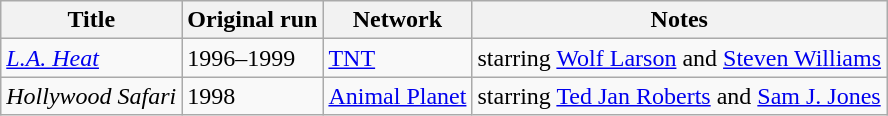<table class="wikitable sortable">
<tr>
<th>Title</th>
<th>Original run</th>
<th>Network</th>
<th>Notes</th>
</tr>
<tr>
<td><em><a href='#'>L.A. Heat</a></em></td>
<td>1996–1999</td>
<td><a href='#'>TNT</a></td>
<td>starring <a href='#'>Wolf Larson</a> and <a href='#'>Steven Williams</a></td>
</tr>
<tr>
<td><em>Hollywood Safari</em></td>
<td>1998</td>
<td><a href='#'>Animal Planet</a></td>
<td>starring <a href='#'>Ted Jan Roberts</a> and <a href='#'>Sam J. Jones</a></td>
</tr>
</table>
